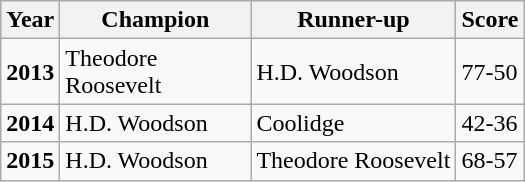<table class="wikitable">
<tr>
<th>Year</th>
<th>Champion</th>
<th>Runner-up</th>
<th>Score</th>
</tr>
<tr>
<td><strong>2013</strong></td>
<td>Theodore Roosevelt</td>
<td>H.D. Woodson</td>
<td>77-50</td>
</tr>
<tr>
<td><strong>2014</strong></td>
<td width="120" align="left">H.D. Woodson</td>
<td>Coolidge</td>
<td>42-36</td>
</tr>
<tr>
<td><strong>2015</strong></td>
<td width="120" align="left">H.D. Woodson</td>
<td>Theodore Roosevelt</td>
<td>68-57</td>
</tr>
</table>
